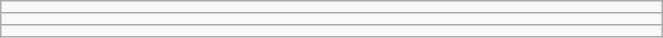<table class="wikitable" style=" text-align:center; font-size:110%;" width="35%">
<tr>
<td></td>
</tr>
<tr>
<td></td>
</tr>
<tr>
<td></td>
</tr>
</table>
